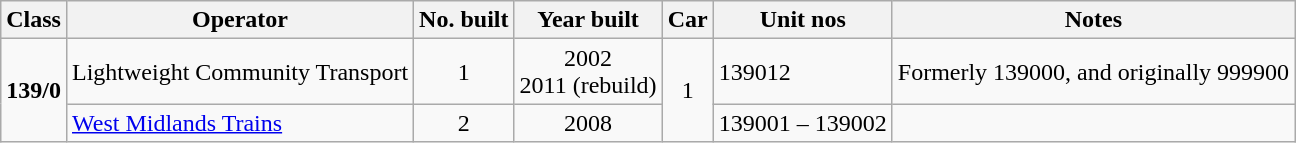<table class="wikitable">
<tr>
<th>Class</th>
<th>Operator</th>
<th>No. built</th>
<th>Year built</th>
<th>Car</th>
<th>Unit nos</th>
<th>Notes</th>
</tr>
<tr>
<td rowspan=2><strong>139/0</strong></td>
<td>Lightweight Community Transport</td>
<td align=center>1</td>
<td align=center>2002<br>2011 (rebuild)</td>
<td rowspan=2 align=center>1</td>
<td>139012</td>
<td>Formerly 139000, and originally 999900</td>
</tr>
<tr>
<td><a href='#'>West Midlands Trains</a></td>
<td align=center>2</td>
<td align=center>2008</td>
<td>139001 – 139002</td>
<td></td>
</tr>
</table>
